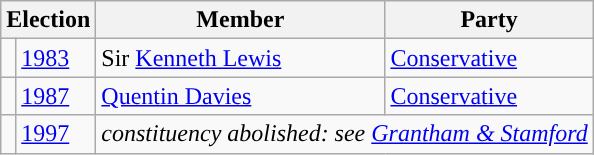<table class="wikitable">
<tr>
<th colspan="2">Election</th>
<th>Member</th>
<th>Party</th>
</tr>
<tr>
<td style="color:inherit;background-color: "></td>
<td><a href='#'>1983</a></td>
<td>Sir <a href='#'>Kenneth Lewis</a></td>
<td><a href='#'>Conservative</a></td>
</tr>
<tr>
<td style="color:inherit;background-color: "></td>
<td><a href='#'>1987</a></td>
<td><a href='#'>Quentin Davies</a></td>
<td><a href='#'>Conservative</a></td>
</tr>
<tr>
<td></td>
<td><a href='#'>1997</a></td>
<td colspan="2"><em>constituency abolished: see <a href='#'>Grantham & Stamford</a></em></td>
</tr>
</table>
